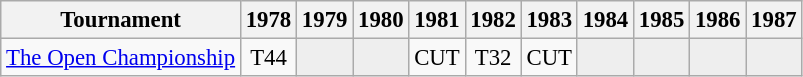<table class="wikitable" style="font-size:95%;text-align:center;">
<tr>
<th>Tournament</th>
<th>1978</th>
<th>1979</th>
<th>1980</th>
<th>1981</th>
<th>1982</th>
<th>1983</th>
<th>1984</th>
<th>1985</th>
<th>1986</th>
<th>1987</th>
</tr>
<tr>
<td align=left><a href='#'>The Open Championship</a></td>
<td>T44</td>
<td style="background:#eeeeee;"></td>
<td style="background:#eeeeee;"></td>
<td>CUT</td>
<td>T32</td>
<td>CUT</td>
<td style="background:#eeeeee;"></td>
<td style="background:#eeeeee;"></td>
<td style="background:#eeeeee;"></td>
<td style="background:#eeeeee;"></td>
</tr>
</table>
